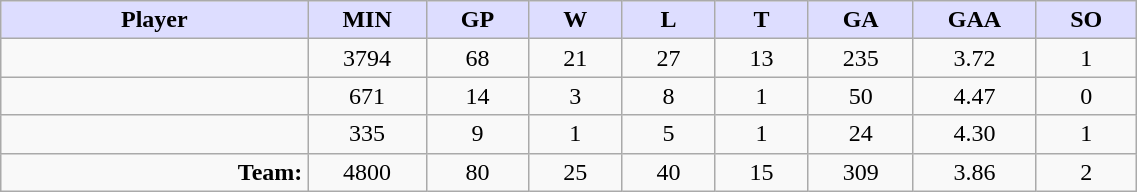<table style="width:60%;" class="wikitable sortable">
<tr>
<th style="background:#ddf; width:10%;">Player</th>
<th style="width:3%; background:#ddf;" title="Minutes played">MIN</th>
<th style="width:3%; background:#ddf;" title="Games played in">GP</th>
<th style="width:3%; background:#ddf;" title="Wins">W</th>
<th style="width:3%; background:#ddf;" title="Losses">L</th>
<th style="width:3%; background:#ddf;" title="Ties">T</th>
<th style="width:3%; background:#ddf;" title="Goals against">GA</th>
<th style="width:3%; background:#ddf;" title="Goals against average">GAA</th>
<th style="width:3%; background:#ddf;" title="Shut-outs">SO</th>
</tr>
<tr style="text-align:center;">
<td style="text-align:right;"></td>
<td>3794</td>
<td>68</td>
<td>21</td>
<td>27</td>
<td>13</td>
<td>235</td>
<td>3.72</td>
<td>1</td>
</tr>
<tr style="text-align:center;">
<td style="text-align:right;"></td>
<td>671</td>
<td>14</td>
<td>3</td>
<td>8</td>
<td>1</td>
<td>50</td>
<td>4.47</td>
<td>0</td>
</tr>
<tr style="text-align:center;">
<td style="text-align:right;"></td>
<td>335</td>
<td>9</td>
<td>1</td>
<td>5</td>
<td>1</td>
<td>24</td>
<td>4.30</td>
<td>1</td>
</tr>
<tr style="text-align:center;">
<td style="text-align:right;"><strong>Team:</strong></td>
<td>4800</td>
<td>80</td>
<td>25</td>
<td>40</td>
<td>15</td>
<td>309</td>
<td>3.86</td>
<td>2</td>
</tr>
</table>
